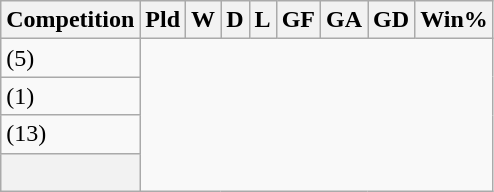<table class="wikitable sortable" style="text-align: center;">
<tr>
<th>Competition</th>
<th>Pld</th>
<th>W</th>
<th>D</th>
<th>L</th>
<th>GF</th>
<th>GA</th>
<th>GD</th>
<th>Win%</th>
</tr>
<tr>
<td align=left> (5)<br></td>
</tr>
<tr>
<td align=left> (1)<br></td>
</tr>
<tr>
<td align=left> (13)<br></td>
</tr>
<tr class="sortbottom">
<th><br></th>
</tr>
</table>
